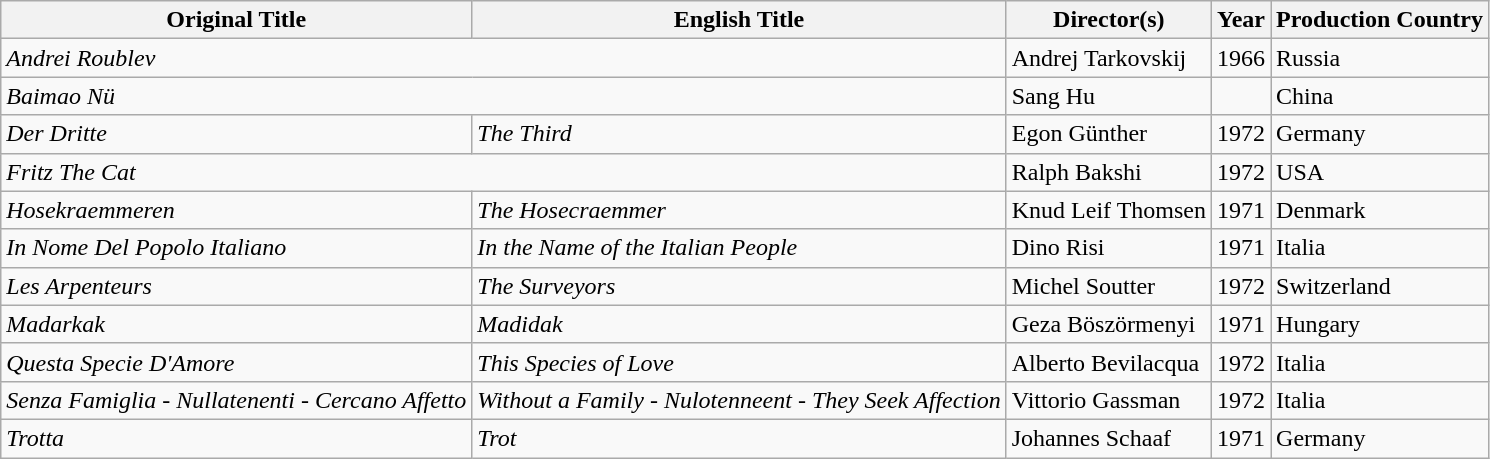<table class="wikitable sortable">
<tr>
<th>Original Title</th>
<th>English Title</th>
<th>Director(s)</th>
<th>Year</th>
<th>Production Country</th>
</tr>
<tr>
<td colspan="2"><em>Andrei Roublev</em></td>
<td>Andrej Tarkovskij</td>
<td>1966</td>
<td>Russia</td>
</tr>
<tr>
<td colspan="2"><em>Baimao Nü</em></td>
<td>Sang Hu</td>
<td></td>
<td>China</td>
</tr>
<tr>
<td><em>Der Dritte</em></td>
<td><em>The Third</em></td>
<td>Egon Günther</td>
<td>1972</td>
<td>Germany</td>
</tr>
<tr>
<td colspan="2"><em>Fritz The Cat</em></td>
<td>Ralph Bakshi</td>
<td>1972</td>
<td>USA</td>
</tr>
<tr>
<td><em>Hosekraemmeren</em></td>
<td><em>The Hosecraemmer</em></td>
<td>Knud Leif Thomsen</td>
<td>1971</td>
<td>Denmark</td>
</tr>
<tr>
<td><em>In Nome Del Popolo Italiano</em></td>
<td><em>In the Name of the Italian People</em></td>
<td>Dino Risi</td>
<td>1971</td>
<td>Italia</td>
</tr>
<tr>
<td><em>Les Arpenteurs</em></td>
<td><em>The Surveyors</em></td>
<td>Michel Soutter</td>
<td>1972</td>
<td>Switzerland</td>
</tr>
<tr>
<td><em>Madarkak</em></td>
<td><em>Madidak</em></td>
<td>Geza Böszörmenyi</td>
<td>1971</td>
<td>Hungary</td>
</tr>
<tr>
<td><em>Questa Specie D'Amore</em></td>
<td><em>This Species of Love</em></td>
<td>Alberto Bevilacqua</td>
<td>1972</td>
<td>Italia</td>
</tr>
<tr>
<td><em>Senza Famiglia - Nullatenenti - Cercano Affetto</em></td>
<td><em>Without a Family - Nulotenneent - They Seek Affection</em></td>
<td>Vittorio Gassman</td>
<td>1972</td>
<td>Italia</td>
</tr>
<tr>
<td><em>Trotta</em></td>
<td><em>Trot</em></td>
<td>Johannes Schaaf</td>
<td>1971</td>
<td>Germany</td>
</tr>
</table>
